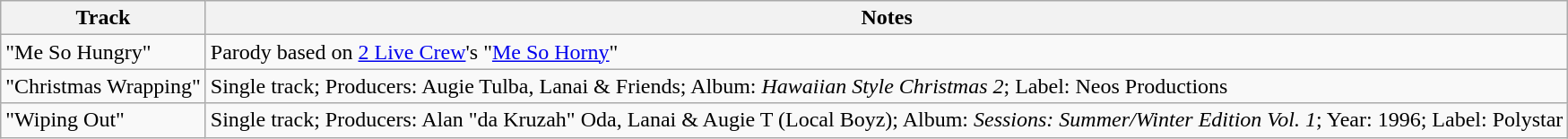<table class="wikitable">
<tr>
<th>Track</th>
<th>Notes</th>
</tr>
<tr>
<td>"Me So Hungry"</td>
<td>Parody based on <a href='#'>2 Live Crew</a>'s "<a href='#'>Me So Horny</a>"</td>
</tr>
<tr>
<td>"Christmas Wrapping"</td>
<td>Single track; Producers: Augie Tulba, Lanai & Friends; Album: <em>Hawaiian Style Christmas 2</em>; Label: Neos Productions</td>
</tr>
<tr>
<td>"Wiping Out"</td>
<td>Single track; Producers: Alan "da Kruzah" Oda, Lanai & Augie T (Local Boyz); Album: <em>Sessions: Summer/Winter Edition Vol. 1</em>; Year: 1996; Label: Polystar</td>
</tr>
</table>
